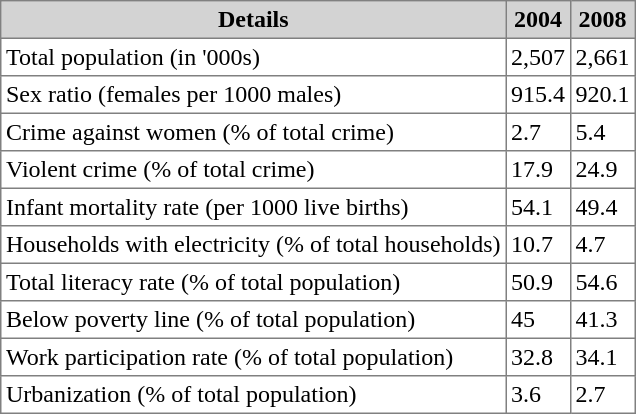<table class="toccolours" border="1" cellpadding="3" style="border-collapse:collapse">
<tr style="background:#d3d3d3;">
<th>Details</th>
<th>2004</th>
<th>2008</th>
</tr>
<tr>
<td>Total population (in '000s)</td>
<td>2,507</td>
<td>2,661</td>
</tr>
<tr>
<td>Sex ratio (females per 1000 males)</td>
<td>915.4</td>
<td>920.1</td>
</tr>
<tr>
<td>Crime against women (% of total crime)</td>
<td>2.7</td>
<td>5.4</td>
</tr>
<tr>
<td>Violent crime (% of total crime)</td>
<td>17.9</td>
<td>24.9</td>
</tr>
<tr>
<td>Infant mortality rate (per 1000 live births)</td>
<td>54.1</td>
<td>49.4</td>
</tr>
<tr>
<td>Households with electricity (% of total households)</td>
<td>10.7</td>
<td>4.7</td>
</tr>
<tr>
<td>Total literacy rate (% of total population)</td>
<td>50.9</td>
<td>54.6</td>
</tr>
<tr>
<td>Below poverty line (% of total population)</td>
<td>45</td>
<td>41.3</td>
</tr>
<tr>
<td>Work participation rate (% of total population)</td>
<td>32.8</td>
<td>34.1</td>
</tr>
<tr>
<td>Urbanization (% of total population)</td>
<td>3.6</td>
<td>2.7</td>
</tr>
</table>
